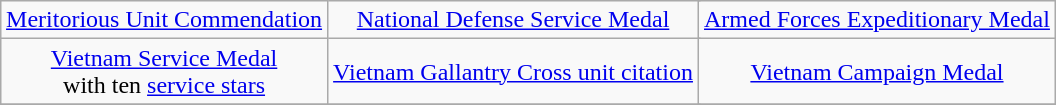<table class="wikitable" style="margin:1em auto; text-align:center;">
<tr>
<td colspan=2><a href='#'>Meritorious Unit Commendation</a></td>
<td colspan=2><a href='#'>National Defense Service Medal</a></td>
<td colspan=2><a href='#'>Armed Forces Expeditionary Medal</a></td>
</tr>
<tr>
<td colspan=2><a href='#'>Vietnam Service Medal</a> <br> with ten <a href='#'>service stars</a></td>
<td colspan=2><a href='#'>Vietnam Gallantry Cross unit citation</a></td>
<td colspan=2><a href='#'>Vietnam Campaign Medal</a></td>
</tr>
<tr>
</tr>
</table>
